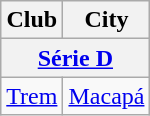<table class="wikitable">
<tr>
<th>Club</th>
<th>City</th>
</tr>
<tr>
<th align="center" colspan="2"><a href='#'>Série D</a></th>
</tr>
<tr>
<td><a href='#'>Trem</a></td>
<td><a href='#'>Macapá</a></td>
</tr>
</table>
